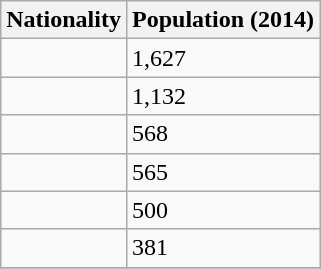<table class="wikitable floatright">
<tr>
<th scope="col">Nationality</th>
<th scope="col">Population (2014)</th>
</tr>
<tr>
<td></td>
<td>1,627</td>
</tr>
<tr>
<td></td>
<td>1,132</td>
</tr>
<tr>
<td></td>
<td>568</td>
</tr>
<tr>
<td></td>
<td>565</td>
</tr>
<tr>
<td></td>
<td>500</td>
</tr>
<tr>
<td></td>
<td>381</td>
</tr>
<tr>
</tr>
</table>
